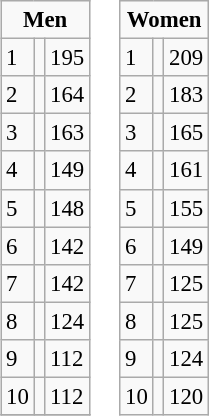<table style="margin: 1em auto;">
<tr ---- valign="top">
<td><br><table class="wikitable" style="font-size: 95%">
<tr>
<td colspan="3" align="center"><strong>Men</strong></td>
</tr>
<tr>
<td>1</td>
<td align="left"></td>
<td>195</td>
</tr>
<tr>
<td>2</td>
<td align="left"></td>
<td>164</td>
</tr>
<tr>
<td>3</td>
<td align="left"></td>
<td>163</td>
</tr>
<tr>
<td>4</td>
<td align="left"></td>
<td>149</td>
</tr>
<tr>
<td>5</td>
<td align="left"></td>
<td>148</td>
</tr>
<tr>
<td>6</td>
<td align="left"></td>
<td>142</td>
</tr>
<tr>
<td>7</td>
<td align="left"></td>
<td>142</td>
</tr>
<tr>
<td>8</td>
<td align="left"></td>
<td>124</td>
</tr>
<tr>
<td>9</td>
<td align="left"></td>
<td>112</td>
</tr>
<tr>
<td>10</td>
<td align="left"></td>
<td>112</td>
</tr>
<tr>
</tr>
</table>
</td>
<td><br><table class="wikitable" style="font-size: 95%">
<tr>
<td colspan="3" align="center"><strong>Women</strong></td>
</tr>
<tr>
<td>1</td>
<td align="left"></td>
<td>209</td>
</tr>
<tr>
<td>2</td>
<td align="left"></td>
<td>183</td>
</tr>
<tr>
<td>3</td>
<td align="left"></td>
<td>165</td>
</tr>
<tr>
<td>4</td>
<td align="left"></td>
<td>161</td>
</tr>
<tr>
<td>5</td>
<td align="left"></td>
<td>155</td>
</tr>
<tr>
<td>6</td>
<td align="left"></td>
<td>149</td>
</tr>
<tr>
<td>7</td>
<td align="left"></td>
<td>125</td>
</tr>
<tr>
<td>8</td>
<td align="left"></td>
<td>125</td>
</tr>
<tr>
<td>9</td>
<td align="left"></td>
<td>124</td>
</tr>
<tr>
<td>10</td>
<td align="left"></td>
<td>120</td>
</tr>
</table>
</td>
<td></td>
</tr>
</table>
